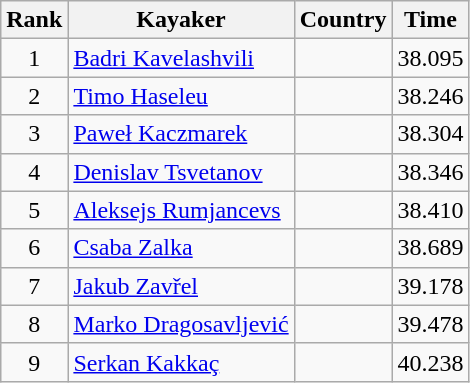<table class="wikitable" style="text-align:center">
<tr>
<th>Rank</th>
<th>Kayaker</th>
<th>Country</th>
<th>Time</th>
</tr>
<tr>
<td>1</td>
<td align=left><a href='#'>Badri Kavelashvili</a></td>
<td align=left></td>
<td>38.095</td>
</tr>
<tr>
<td>2</td>
<td align=left><a href='#'>Timo Haseleu</a></td>
<td align=left></td>
<td>38.246</td>
</tr>
<tr>
<td>3</td>
<td align=left><a href='#'>Paweł Kaczmarek</a></td>
<td align=left></td>
<td>38.304</td>
</tr>
<tr>
<td>4</td>
<td align=left><a href='#'>Denislav Tsvetanov</a></td>
<td align=left></td>
<td>38.346</td>
</tr>
<tr>
<td>5</td>
<td align=left><a href='#'>Aleksejs Rumjancevs</a></td>
<td align=left></td>
<td>38.410</td>
</tr>
<tr>
<td>6</td>
<td align=left><a href='#'>Csaba Zalka</a></td>
<td align=left></td>
<td>38.689</td>
</tr>
<tr>
<td>7</td>
<td align=left><a href='#'>Jakub Zavřel</a></td>
<td align=left></td>
<td>39.178</td>
</tr>
<tr>
<td>8</td>
<td align=left><a href='#'>Marko Dragosavljević</a></td>
<td align=left></td>
<td>39.478</td>
</tr>
<tr>
<td>9</td>
<td align=left><a href='#'>Serkan Kakkaç</a></td>
<td align=left></td>
<td>40.238</td>
</tr>
</table>
